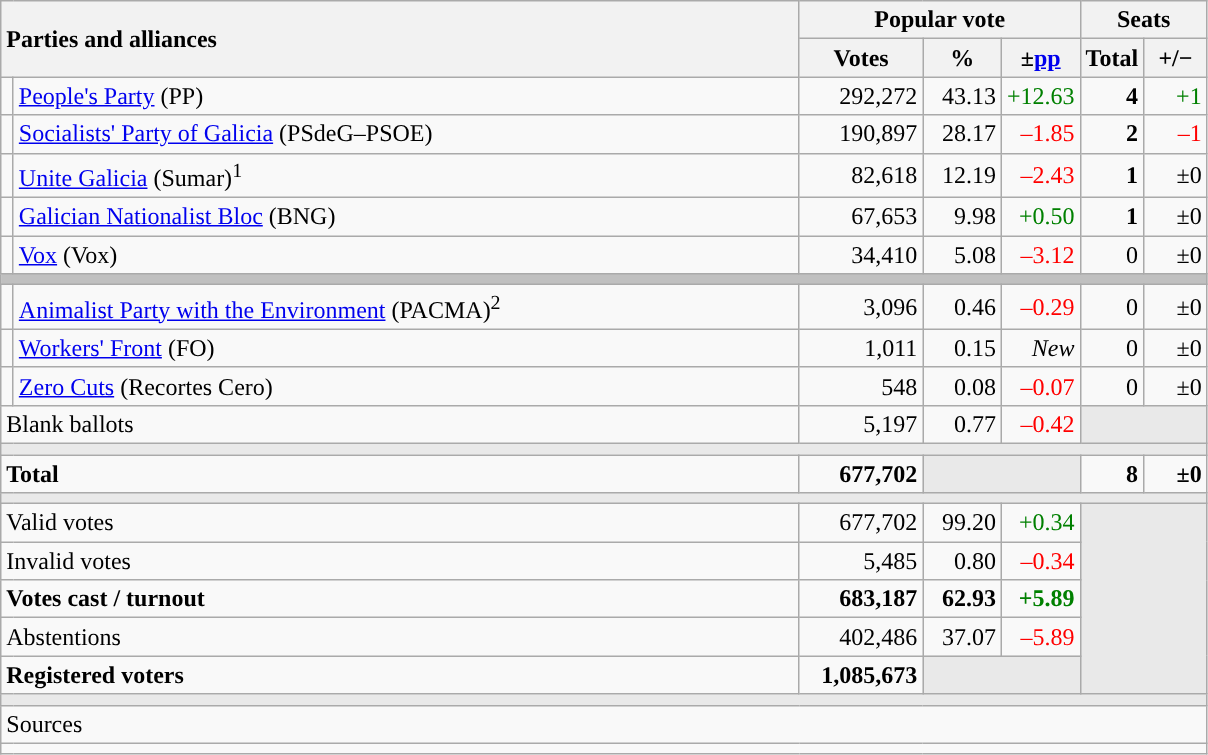<table class="wikitable" style="text-align:right;">
<tr>
<th style="text-align:left;" rowspan="2" colspan="2" width="525">Parties and alliances</th>
<th colspan="3">Popular vote</th>
<th colspan="2">Seats</th>
</tr>
<tr>
<th width="75">Votes</th>
<th width="45">%</th>
<th width="45">±<a href='#'>pp</a></th>
<th width="35">Total</th>
<th width="35">+/−</th>
</tr>
<tr>
<td width="1" style="color:inherit;background:"></td>
<td align="left"><a href='#'>People's Party</a> (PP)</td>
<td>292,272</td>
<td>43.13</td>
<td style="color:green;">+12.63</td>
<td><strong>4</strong></td>
<td style="color:green;">+1</td>
</tr>
<tr>
<td style="color:inherit;background:"></td>
<td align="left"><a href='#'>Socialists' Party of Galicia</a> (PSdeG–PSOE)</td>
<td>190,897</td>
<td>28.17</td>
<td style="color:red;">–1.85</td>
<td><strong>2</strong></td>
<td style="color:red;">–1</td>
</tr>
<tr>
<td style="color:inherit;background:"></td>
<td align="left"><a href='#'>Unite Galicia</a> (Sumar)<sup>1</sup></td>
<td>82,618</td>
<td>12.19</td>
<td style="color:red;">–2.43</td>
<td><strong>1</strong></td>
<td>±0</td>
</tr>
<tr>
<td style="color:inherit;background:"></td>
<td align="left"><a href='#'>Galician Nationalist Bloc</a> (BNG)</td>
<td>67,653</td>
<td>9.98</td>
<td style="color:green;">+0.50</td>
<td><strong>1</strong></td>
<td>±0</td>
</tr>
<tr>
<td style="color:inherit;background:"></td>
<td align="left"><a href='#'>Vox</a> (Vox)</td>
<td>34,410</td>
<td>5.08</td>
<td style="color:red;">–3.12</td>
<td>0</td>
<td>±0</td>
</tr>
<tr>
<td colspan="7" bgcolor="#C0C0C0"></td>
</tr>
<tr>
<td style="color:inherit;background:"></td>
<td align="left"><a href='#'>Animalist Party with the Environment</a> (PACMA)<sup>2</sup></td>
<td>3,096</td>
<td>0.46</td>
<td style="color:red;">–0.29</td>
<td>0</td>
<td>±0</td>
</tr>
<tr>
<td style="color:inherit;background:"></td>
<td align="left"><a href='#'>Workers' Front</a> (FO)</td>
<td>1,011</td>
<td>0.15</td>
<td><em>New</em></td>
<td>0</td>
<td>±0</td>
</tr>
<tr>
<td style="color:inherit;background:"></td>
<td align="left"><a href='#'>Zero Cuts</a> (Recortes Cero)</td>
<td>548</td>
<td>0.08</td>
<td style="color:red;">–0.07</td>
<td>0</td>
<td>±0</td>
</tr>
<tr>
<td align="left" colspan="2">Blank ballots</td>
<td>5,197</td>
<td>0.77</td>
<td style="color:red;">–0.42</td>
<td bgcolor="#E9E9E9" colspan="2"></td>
</tr>
<tr>
<td colspan="7" bgcolor="#E9E9E9"></td>
</tr>
<tr style="font-weight:bold;">
<td align="left" colspan="2">Total</td>
<td>677,702</td>
<td bgcolor="#E9E9E9" colspan="2"></td>
<td>8</td>
<td>±0</td>
</tr>
<tr>
<td colspan="7" bgcolor="#E9E9E9"></td>
</tr>
<tr>
<td align="left" colspan="2">Valid votes</td>
<td>677,702</td>
<td>99.20</td>
<td style="color:green;">+0.34</td>
<td bgcolor="#E9E9E9" colspan="2" rowspan="5"></td>
</tr>
<tr>
<td align="left" colspan="2">Invalid votes</td>
<td>5,485</td>
<td>0.80</td>
<td style="color:red;">–0.34</td>
</tr>
<tr style="font-weight:bold;">
<td align="left" colspan="2">Votes cast / turnout</td>
<td>683,187</td>
<td>62.93</td>
<td style="color:green;">+5.89</td>
</tr>
<tr>
<td align="left" colspan="2">Abstentions</td>
<td>402,486</td>
<td>37.07</td>
<td style="color:red;">–5.89</td>
</tr>
<tr style="font-weight:bold;">
<td align="left" colspan="2">Registered voters</td>
<td>1,085,673</td>
<td bgcolor="#E9E9E9" colspan="2"></td>
</tr>
<tr>
<td colspan="7" bgcolor="#E9E9E9"></td>
</tr>
<tr>
<td align="left" colspan="7">Sources</td>
</tr>
<tr>
<td colspan="7" style="text-align:left; max-width:790px;"></td>
</tr>
</table>
